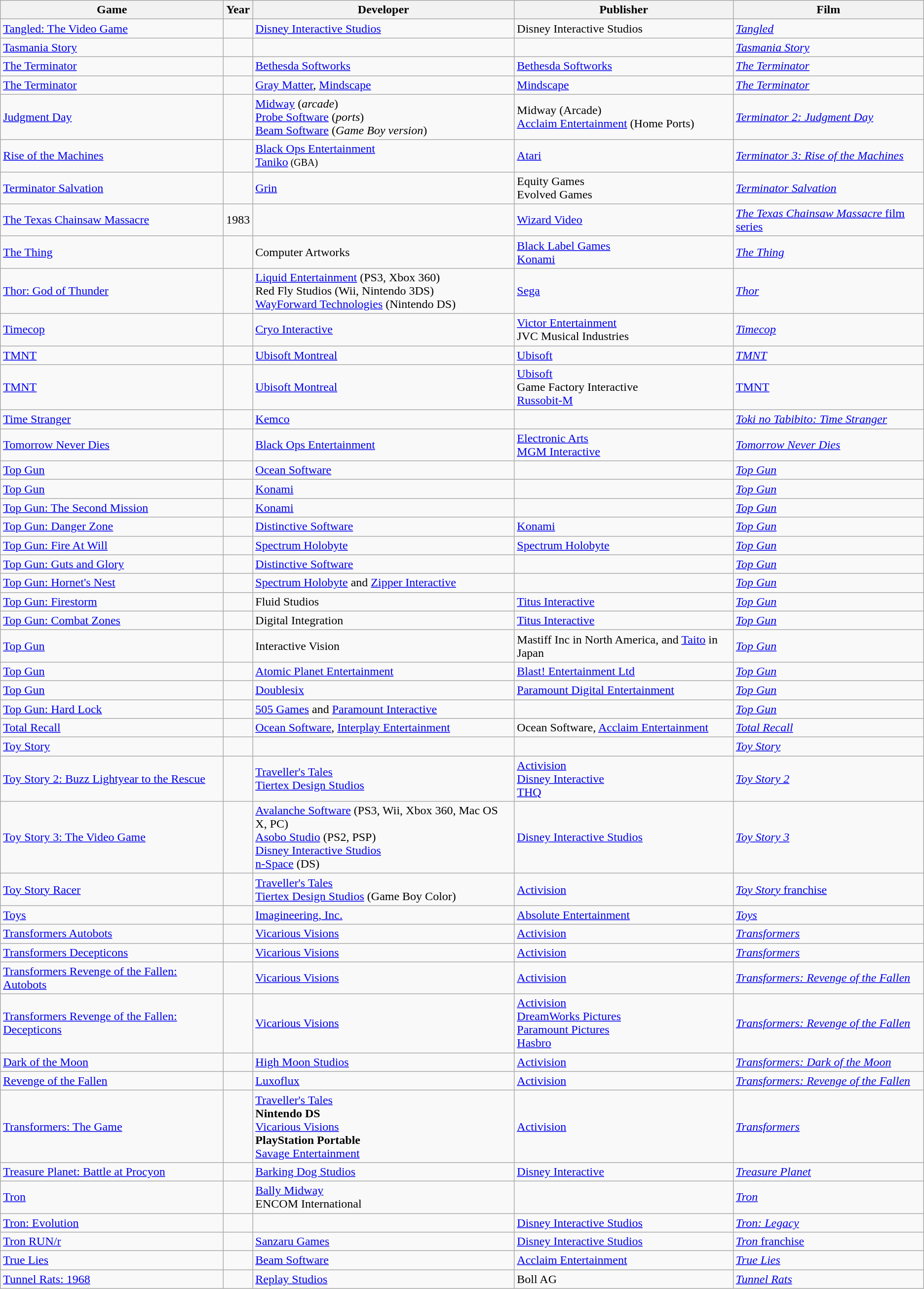<table class="wikitable sortable">
<tr>
<th>Game</th>
<th>Year</th>
<th>Developer</th>
<th>Publisher</th>
<th>Film</th>
</tr>
<tr>
<td><a href='#'>Tangled: The Video Game</a></td>
<td></td>
<td><a href='#'>Disney Interactive Studios</a></td>
<td>Disney Interactive Studios</td>
<td><em><a href='#'>Tangled</a></em></td>
</tr>
<tr>
<td><a href='#'>Tasmania Story</a></td>
<td></td>
<td></td>
<td></td>
<td><em><a href='#'>Tasmania Story</a></em></td>
</tr>
<tr>
<td><a href='#'>The Terminator</a></td>
<td></td>
<td><a href='#'>Bethesda Softworks</a></td>
<td><a href='#'>Bethesda Softworks</a></td>
<td><em><a href='#'>The Terminator</a></em></td>
</tr>
<tr>
<td><a href='#'>The Terminator</a></td>
<td></td>
<td><a href='#'>Gray Matter</a>, <a href='#'>Mindscape</a></td>
<td><a href='#'>Mindscape</a></td>
<td><em><a href='#'>The Terminator</a></em></td>
</tr>
<tr>
<td><a href='#'>Judgment Day</a></td>
<td></td>
<td><a href='#'>Midway</a> (<em>arcade</em>)<br><a href='#'>Probe Software</a> (<em>ports</em>)<br><a href='#'>Beam Software</a> (<em>Game Boy version</em>)</td>
<td>Midway (Arcade) <br> <a href='#'>Acclaim Entertainment</a> (Home Ports)</td>
<td><em><a href='#'>Terminator 2: Judgment Day</a></em></td>
</tr>
<tr>
<td><a href='#'>Rise of the Machines</a></td>
<td></td>
<td><a href='#'>Black Ops Entertainment</a><br><a href='#'>Taniko</a><small> (GBA)</small></td>
<td><a href='#'>Atari</a></td>
<td><em><a href='#'>Terminator 3: Rise of the Machines</a></em></td>
</tr>
<tr>
<td><a href='#'>Terminator Salvation</a></td>
<td></td>
<td><a href='#'>Grin</a></td>
<td>Equity Games<br>Evolved Games</td>
<td><em><a href='#'>Terminator Salvation</a></em></td>
</tr>
<tr>
<td><a href='#'>The Texas Chainsaw Massacre</a></td>
<td>1983</td>
<td></td>
<td><a href='#'>Wizard Video</a></td>
<td><a href='#'><em>The Texas Chainsaw Massacre</em> film series</a></td>
</tr>
<tr>
<td><a href='#'>The Thing</a></td>
<td></td>
<td>Computer Artworks</td>
<td><a href='#'>Black Label Games</a><br><a href='#'>Konami</a></td>
<td><em><a href='#'>The Thing</a></em></td>
</tr>
<tr>
<td><a href='#'>Thor: God of Thunder</a></td>
<td></td>
<td><a href='#'>Liquid Entertainment</a> (PS3, Xbox 360)<br>Red Fly Studios (Wii, Nintendo 3DS)<br><a href='#'>WayForward Technologies</a> (Nintendo DS)</td>
<td><a href='#'>Sega</a></td>
<td><em><a href='#'>Thor</a></em></td>
</tr>
<tr>
<td><a href='#'>Timecop</a></td>
<td></td>
<td><a href='#'>Cryo Interactive</a></td>
<td><a href='#'>Victor Entertainment</a><br>JVC Musical Industries</td>
<td><em><a href='#'>Timecop</a></em></td>
</tr>
<tr>
<td><a href='#'>TMNT</a></td>
<td></td>
<td><a href='#'>Ubisoft Montreal</a></td>
<td><a href='#'>Ubisoft</a></td>
<td><em><a href='#'>TMNT</a></em></td>
</tr>
<tr>
<td><a href='#'>TMNT</a></td>
<td></td>
<td><a href='#'>Ubisoft Montreal</a></td>
<td><a href='#'>Ubisoft</a><br>Game Factory Interactive<br><a href='#'>Russobit-M</a></td>
<td><a href='#'>TMNT</a></td>
</tr>
<tr>
<td><a href='#'>Time Stranger</a></td>
<td></td>
<td><a href='#'>Kemco</a></td>
<td></td>
<td><em><a href='#'>Toki no Tabibito: Time Stranger</a></em></td>
</tr>
<tr>
<td><a href='#'>Tomorrow Never Dies</a></td>
<td></td>
<td><a href='#'>Black Ops Entertainment</a></td>
<td><a href='#'>Electronic Arts</a> <br> <a href='#'>MGM Interactive</a></td>
<td><em><a href='#'>Tomorrow Never Dies</a></em></td>
</tr>
<tr>
<td><a href='#'>Top Gun</a></td>
<td></td>
<td><a href='#'>Ocean Software</a></td>
<td></td>
<td><em><a href='#'>Top Gun</a></em></td>
</tr>
<tr>
<td><a href='#'>Top Gun</a></td>
<td></td>
<td><a href='#'>Konami</a></td>
<td></td>
<td><em><a href='#'>Top Gun</a></em></td>
</tr>
<tr>
<td><a href='#'>Top Gun: The Second Mission</a></td>
<td></td>
<td><a href='#'>Konami</a></td>
<td></td>
<td><em><a href='#'>Top Gun</a></em></td>
</tr>
<tr>
<td><a href='#'>Top Gun: Danger Zone</a></td>
<td></td>
<td><a href='#'>Distinctive Software</a></td>
<td><a href='#'>Konami</a></td>
<td><em><a href='#'>Top Gun</a></em></td>
</tr>
<tr>
<td><a href='#'>Top Gun: Fire At Will</a></td>
<td></td>
<td><a href='#'>Spectrum Holobyte</a></td>
<td><a href='#'>Spectrum Holobyte</a></td>
<td><em><a href='#'>Top Gun</a></em></td>
</tr>
<tr>
<td><a href='#'>Top Gun: Guts and Glory</a></td>
<td></td>
<td><a href='#'>Distinctive Software</a></td>
<td></td>
<td><em><a href='#'>Top Gun</a></em></td>
</tr>
<tr>
<td><a href='#'>Top Gun: Hornet's Nest</a></td>
<td></td>
<td><a href='#'>Spectrum Holobyte</a> and <a href='#'>Zipper Interactive</a></td>
<td></td>
<td><em><a href='#'>Top Gun</a></em></td>
</tr>
<tr>
<td><a href='#'>Top Gun: Firestorm</a></td>
<td></td>
<td>Fluid Studios</td>
<td><a href='#'>Titus Interactive</a></td>
<td><em><a href='#'>Top Gun</a></em></td>
</tr>
<tr>
<td><a href='#'>Top Gun: Combat Zones</a></td>
<td></td>
<td>Digital Integration</td>
<td><a href='#'>Titus Interactive</a></td>
<td><em><a href='#'>Top Gun</a></em></td>
</tr>
<tr>
<td><a href='#'>Top Gun</a></td>
<td></td>
<td>Interactive Vision</td>
<td>Mastiff Inc in North America, and <a href='#'>Taito</a> in Japan</td>
<td><em><a href='#'>Top Gun</a></em></td>
</tr>
<tr>
<td><a href='#'>Top Gun</a></td>
<td></td>
<td><a href='#'>Atomic Planet Entertainment</a></td>
<td><a href='#'>Blast! Entertainment Ltd</a></td>
<td><em><a href='#'>Top Gun</a></em></td>
</tr>
<tr>
<td><a href='#'>Top Gun</a></td>
<td></td>
<td><a href='#'>Doublesix</a></td>
<td><a href='#'>Paramount Digital Entertainment</a></td>
<td><em><a href='#'>Top Gun</a></em></td>
</tr>
<tr>
<td><a href='#'>Top Gun: Hard Lock</a></td>
<td></td>
<td><a href='#'>505 Games</a> and <a href='#'>Paramount Interactive</a></td>
<td></td>
<td><em><a href='#'>Top Gun</a></em></td>
</tr>
<tr>
<td><a href='#'>Total Recall</a></td>
<td></td>
<td><a href='#'>Ocean Software</a>, <a href='#'>Interplay Entertainment</a></td>
<td>Ocean Software, <a href='#'>Acclaim Entertainment</a></td>
<td><em><a href='#'>Total Recall</a></em></td>
</tr>
<tr>
<td><a href='#'>Toy Story</a></td>
<td></td>
<td></td>
<td></td>
<td><em><a href='#'>Toy Story</a></em></td>
</tr>
<tr>
<td><a href='#'>Toy Story 2: Buzz Lightyear to the Rescue</a></td>
<td></td>
<td><a href='#'>Traveller's Tales</a><br><a href='#'>Tiertex Design Studios</a> </td>
<td><a href='#'>Activision</a><br><a href='#'>Disney Interactive</a> <br><a href='#'>THQ</a> </td>
<td><em><a href='#'>Toy Story 2</a></em></td>
</tr>
<tr>
<td><a href='#'>Toy Story 3: The Video Game</a></td>
<td></td>
<td><a href='#'>Avalanche Software</a> (PS3, Wii, Xbox 360, Mac OS X, PC)<br><a href='#'>Asobo Studio</a> (PS2, PSP)<br><a href='#'>Disney Interactive Studios</a><br><a href='#'>n-Space</a> (DS)</td>
<td><a href='#'>Disney Interactive Studios</a></td>
<td><em><a href='#'>Toy Story 3</a></em></td>
</tr>
<tr>
<td><a href='#'>Toy Story Racer</a></td>
<td></td>
<td><a href='#'>Traveller's Tales</a><br><a href='#'>Tiertex Design Studios</a> (Game Boy Color)</td>
<td><a href='#'>Activision</a></td>
<td><a href='#'><em>Toy Story</em> franchise</a></td>
</tr>
<tr>
<td><a href='#'>Toys</a></td>
<td></td>
<td><a href='#'>Imagineering, Inc.</a></td>
<td><a href='#'>Absolute Entertainment</a></td>
<td><em><a href='#'>Toys</a></em></td>
</tr>
<tr>
<td><a href='#'>Transformers Autobots</a></td>
<td></td>
<td><a href='#'>Vicarious Visions</a></td>
<td><a href='#'>Activision</a></td>
<td><em><a href='#'>Transformers</a></em></td>
</tr>
<tr>
<td><a href='#'>Transformers Decepticons</a></td>
<td></td>
<td><a href='#'>Vicarious Visions</a></td>
<td><a href='#'>Activision</a></td>
<td><em><a href='#'>Transformers</a></em></td>
</tr>
<tr>
<td><a href='#'>Transformers Revenge of the Fallen: Autobots</a></td>
<td></td>
<td><a href='#'>Vicarious Visions</a></td>
<td><a href='#'>Activision</a></td>
<td><em><a href='#'>Transformers: Revenge of the Fallen</a></em></td>
</tr>
<tr>
<td><a href='#'>Transformers Revenge of the Fallen: Decepticons</a></td>
<td></td>
<td><a href='#'>Vicarious Visions</a></td>
<td><a href='#'>Activision</a><br><a href='#'>DreamWorks Pictures</a><br><a href='#'>Paramount Pictures</a><br><a href='#'>Hasbro</a></td>
<td><em><a href='#'>Transformers: Revenge of the Fallen</a></em></td>
</tr>
<tr>
<td><a href='#'>Dark of the Moon</a></td>
<td></td>
<td><a href='#'>High Moon Studios</a></td>
<td><a href='#'>Activision</a></td>
<td><em><a href='#'>Transformers: Dark of the Moon</a></em></td>
</tr>
<tr>
<td><a href='#'>Revenge of the Fallen</a></td>
<td></td>
<td><a href='#'>Luxoflux</a></td>
<td><a href='#'>Activision</a></td>
<td><em><a href='#'>Transformers: Revenge of the Fallen</a></em></td>
</tr>
<tr>
<td><a href='#'>Transformers: The Game</a></td>
<td></td>
<td><a href='#'>Traveller's Tales</a><br><strong>Nintendo DS</strong><br><a href='#'>Vicarious Visions</a><br><strong>PlayStation Portable</strong><br><a href='#'>Savage Entertainment</a></td>
<td><a href='#'>Activision</a></td>
<td><em><a href='#'>Transformers</a></em></td>
</tr>
<tr>
<td><a href='#'>Treasure Planet: Battle at Procyon</a></td>
<td></td>
<td><a href='#'>Barking Dog Studios</a></td>
<td><a href='#'>Disney Interactive</a></td>
<td><em><a href='#'>Treasure Planet</a></em></td>
</tr>
<tr>
<td><a href='#'>Tron</a></td>
<td></td>
<td><a href='#'>Bally Midway</a><br>ENCOM International</td>
<td></td>
<td><em><a href='#'>Tron</a></em></td>
</tr>
<tr>
<td><a href='#'>Tron: Evolution</a></td>
<td></td>
<td></td>
<td><a href='#'>Disney Interactive Studios</a></td>
<td><em><a href='#'>Tron: Legacy</a></em></td>
</tr>
<tr>
<td><a href='#'>Tron RUN/r</a></td>
<td></td>
<td><a href='#'>Sanzaru Games</a></td>
<td><a href='#'>Disney Interactive Studios</a></td>
<td><a href='#'><em>Tron</em> franchise</a></td>
</tr>
<tr>
<td><a href='#'>True Lies</a></td>
<td></td>
<td><a href='#'>Beam Software</a></td>
<td><a href='#'>Acclaim Entertainment</a></td>
<td><em><a href='#'>True Lies</a></em></td>
</tr>
<tr>
<td><a href='#'>Tunnel Rats: 1968</a></td>
<td></td>
<td><a href='#'>Replay Studios</a></td>
<td>Boll AG</td>
<td><em><a href='#'>Tunnel Rats</a></em></td>
</tr>
</table>
